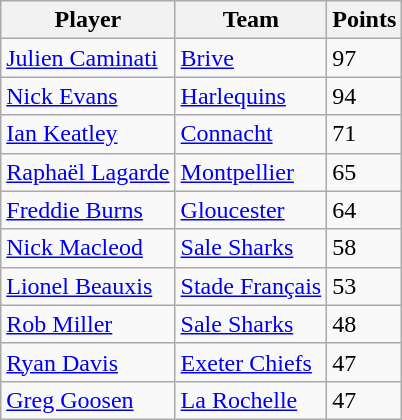<table class="wikitable">
<tr>
<th>Player</th>
<th>Team</th>
<th>Points</th>
</tr>
<tr>
<td> <a href='#'>Julien Caminati</a></td>
<td> <a href='#'>Brive</a></td>
<td>97</td>
</tr>
<tr>
<td> <a href='#'>Nick Evans</a></td>
<td> <a href='#'>Harlequins</a></td>
<td>94</td>
</tr>
<tr>
<td> <a href='#'>Ian Keatley</a></td>
<td> <a href='#'>Connacht</a></td>
<td>71</td>
</tr>
<tr>
<td> <a href='#'>Raphaël Lagarde</a></td>
<td> <a href='#'>Montpellier</a></td>
<td>65</td>
</tr>
<tr>
<td> <a href='#'>Freddie Burns</a></td>
<td> <a href='#'>Gloucester</a></td>
<td>64</td>
</tr>
<tr>
<td> <a href='#'>Nick Macleod</a></td>
<td> <a href='#'>Sale Sharks</a></td>
<td>58</td>
</tr>
<tr>
<td> <a href='#'>Lionel Beauxis</a></td>
<td> <a href='#'>Stade Français</a></td>
<td>53</td>
</tr>
<tr>
<td> <a href='#'>Rob Miller</a></td>
<td> <a href='#'>Sale Sharks</a></td>
<td>48</td>
</tr>
<tr>
<td> <a href='#'>Ryan Davis</a></td>
<td> <a href='#'>Exeter Chiefs</a></td>
<td>47</td>
</tr>
<tr>
<td> <a href='#'>Greg Goosen</a></td>
<td> <a href='#'>La Rochelle</a></td>
<td>47</td>
</tr>
</table>
